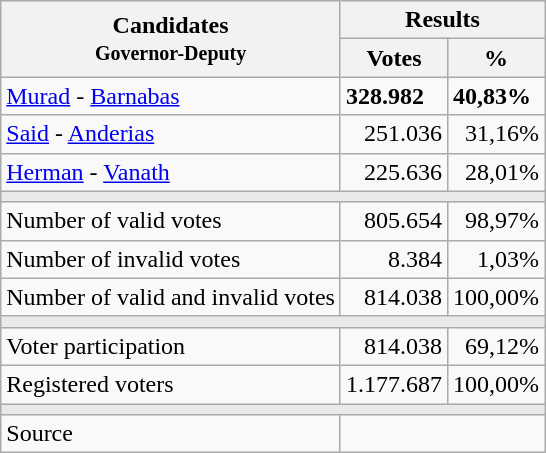<table class="wikitable sortable">
<tr>
<th rowspan="2">Candidates<br><small>Governor-Deputy</small></th>
<th colspan="2">Results</th>
</tr>
<tr>
<th>Votes</th>
<th>%</th>
</tr>
<tr>
<td><a href='#'>Murad</a> - <a href='#'>Barnabas</a></td>
<td><strong>328.982</strong></td>
<td><strong>40,83%</strong></td>
</tr>
<tr>
<td><a href='#'>Said</a> - <a href='#'>Anderias</a></td>
<td align="right">251.036</td>
<td align="right">31,16%</td>
</tr>
<tr>
<td><a href='#'>Herman</a> - <a href='#'>Vanath</a></td>
<td align="right">225.636</td>
<td align="right">28,01%</td>
</tr>
<tr>
<td colspan="3" style="background-color:#E9E9E9"></td>
</tr>
<tr>
<td>Number of valid votes</td>
<td align="right">805.654</td>
<td align="right">98,97%</td>
</tr>
<tr>
<td>Number of invalid votes</td>
<td align="right">8.384</td>
<td align="right">1,03%</td>
</tr>
<tr>
<td>Number of valid and invalid votes</td>
<td align="right">814.038</td>
<td align="right">100,00%</td>
</tr>
<tr>
<td colspan="3" style="background-color:#E9E9E9"></td>
</tr>
<tr>
<td>Voter participation</td>
<td align="right">814.038</td>
<td align="right">69,12%</td>
</tr>
<tr>
<td>Registered voters</td>
<td align="right">1.177.687</td>
<td align="right">100,00%</td>
</tr>
<tr>
<td colspan="3" style="background-color:#E9E9E9"></td>
</tr>
<tr>
<td>Source</td>
<td colspan="2"></td>
</tr>
</table>
